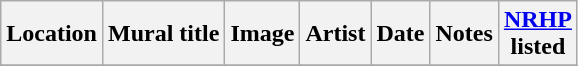<table class="wikitable sortable">
<tr>
<th>Location</th>
<th>Mural title</th>
<th>Image</th>
<th>Artist</th>
<th>Date</th>
<th>Notes</th>
<th><a href='#'>NRHP</a><br>listed</th>
</tr>
<tr>
</tr>
</table>
